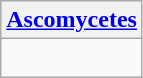<table class="wikitable collapsible collapsed">
<tr>
<th><a href='#'>Ascomycetes</a></th>
</tr>
<tr>
<td><br></td>
</tr>
</table>
